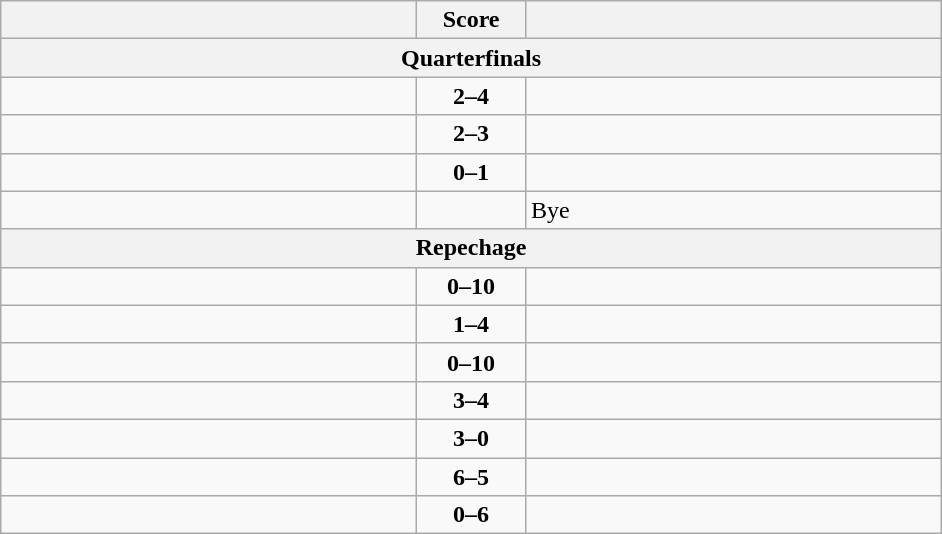<table class="wikitable" style="text-align: left;">
<tr>
<th align="right" width="270"></th>
<th width="65">Score</th>
<th align="left" width="270"></th>
</tr>
<tr>
<th colspan="3">Quarterfinals</th>
</tr>
<tr>
<td></td>
<td align=center><strong>2–4</strong></td>
<td><strong></strong></td>
</tr>
<tr>
<td></td>
<td align=center><strong>2–3</strong></td>
<td><strong></strong></td>
</tr>
<tr>
<td></td>
<td align=center><strong>0–1</strong></td>
<td><strong></strong></td>
</tr>
<tr>
<td><strong></strong></td>
<td></td>
<td>Bye</td>
</tr>
<tr>
<th colspan="3">Repechage</th>
</tr>
<tr>
<td></td>
<td align=center><strong>0–10</strong></td>
<td><strong></strong></td>
</tr>
<tr>
<td></td>
<td align=center><strong>1–4</strong></td>
<td><strong></strong></td>
</tr>
<tr>
<td></td>
<td align=center><strong>0–10</strong></td>
<td><strong></strong></td>
</tr>
<tr>
<td></td>
<td align=center><strong>3–4</strong></td>
<td><strong></strong></td>
</tr>
<tr>
<td><strong></strong></td>
<td align=center><strong>3–0</strong></td>
<td></td>
</tr>
<tr>
<td><strong></strong></td>
<td align=center><strong>6–5</strong></td>
<td></td>
</tr>
<tr>
<td></td>
<td align=center><strong>0–6</strong></td>
<td><strong></strong></td>
</tr>
</table>
